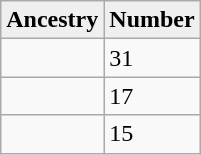<table style="float: center;" class="wikitable">
<tr>
<th style="background:#efefef;">Ancestry</th>
<th style="background:#efefef;">Number</th>
</tr>
<tr>
<td></td>
<td>31</td>
</tr>
<tr>
<td></td>
<td>17</td>
</tr>
<tr>
<td></td>
<td>15</td>
</tr>
</table>
